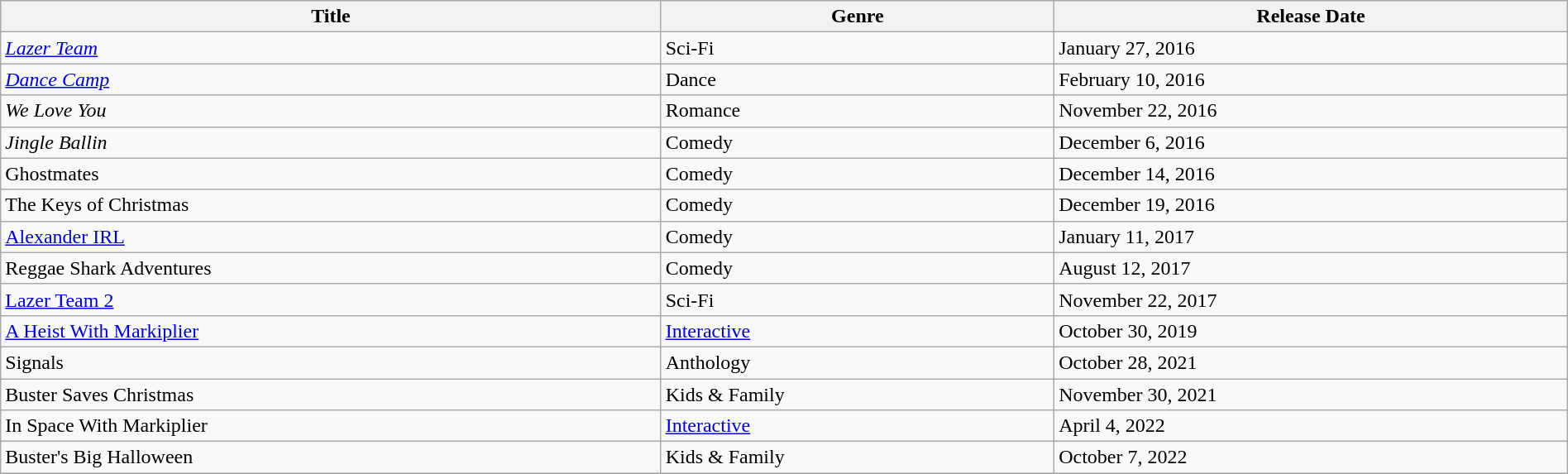<table class="wikitable" sortable style="width:100%">
<tr>
<th>Title</th>
<th>Genre</th>
<th>Release Date</th>
</tr>
<tr>
<td><em><a href='#'>Lazer Team</a></em></td>
<td>Sci-Fi</td>
<td>January 27, 2016</td>
</tr>
<tr>
<td><em><a href='#'>Dance Camp</a></em></td>
<td>Dance</td>
<td>February 10, 2016</td>
</tr>
<tr>
<td><em>We Love You</em></td>
<td>Romance</td>
<td>November 22, 2016</td>
</tr>
<tr>
<td><em>Jingle Ballin<strong></td>
<td>Comedy</td>
<td>December 6, 2016</td>
</tr>
<tr>
<td></em>Ghostmates<em></td>
<td>Comedy</td>
<td>December 14, 2016</td>
</tr>
<tr>
<td></em>The Keys of Christmas<em></td>
<td>Comedy</td>
<td>December 19, 2016</td>
</tr>
<tr>
<td></em><a href='#'>Alexander IRL</a><em></td>
<td>Comedy</td>
<td>January 11, 2017</td>
</tr>
<tr>
<td></em>Reggae Shark Adventures<em></td>
<td>Comedy</td>
<td>August 12, 2017</td>
</tr>
<tr>
<td></em><a href='#'>Lazer Team 2</a><em></td>
<td>Sci-Fi</td>
<td>November 22, 2017</td>
</tr>
<tr>
<td></em><a href='#'>A Heist With Markiplier</a><em></td>
<td><a href='#'>Interactive</a></td>
<td>October 30, 2019</td>
</tr>
<tr>
<td></em>Signals<em></td>
<td>Anthology</td>
<td>October 28, 2021</td>
</tr>
<tr>
<td></em>Buster Saves Christmas<em></td>
<td>Kids & Family</td>
<td>November 30, 2021</td>
</tr>
<tr>
<td></em>In Space With Markiplier<em></td>
<td><a href='#'>Interactive</a></td>
<td>April 4, 2022</td>
</tr>
<tr>
<td></em>Buster's Big Halloween<em></td>
<td>Kids & Family</td>
<td>October 7, 2022</td>
</tr>
<tr>
</tr>
</table>
